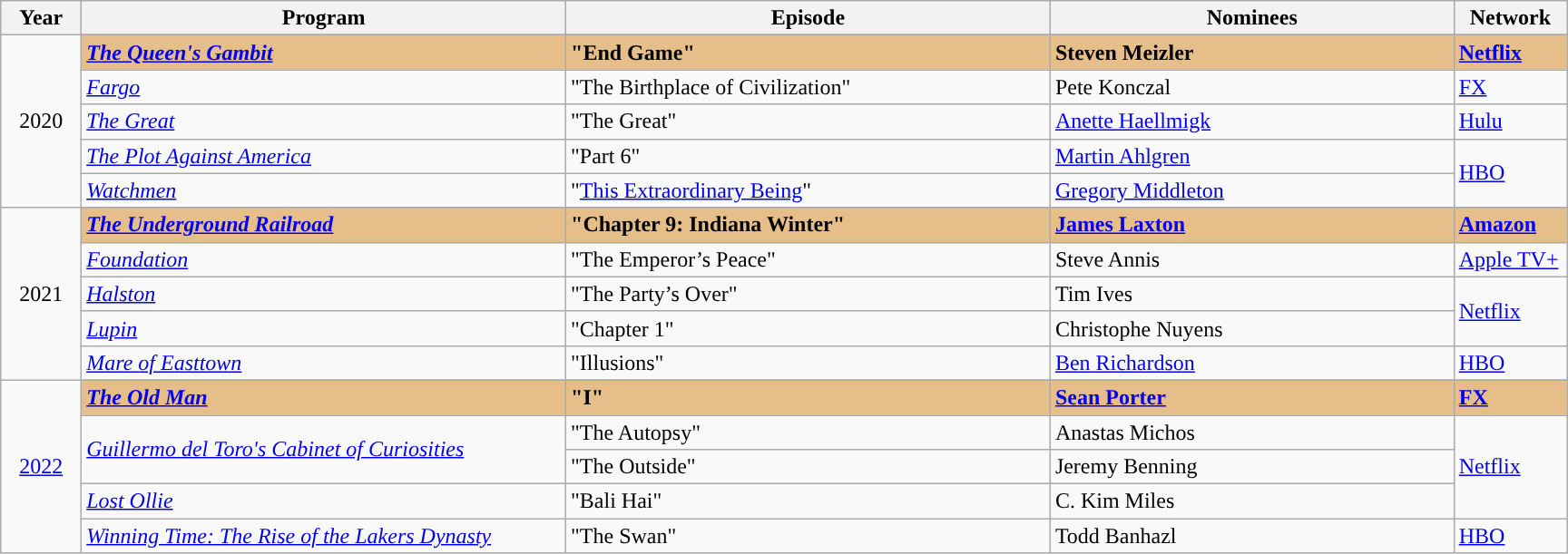<table class="wikitable">
<tr>
<th width="5%">Year</th>
<th width="30%">Program</th>
<th width="30%">Episode</th>
<th width="25%">Nominees</th>
<th width="7%">Network</th>
</tr>
<tr>
<td rowspan="6" style="text-align:center;">2020<br></td>
</tr>
<tr style="background:#E6BE8A;">
<td><strong><em><a href='#'>The Queen's Gambit</a></em></strong></td>
<td><strong>"End Game"</strong></td>
<td><strong>Steven Meizler</strong></td>
<td><strong><a href='#'>Netflix</a></strong></td>
</tr>
<tr>
<td><em><a href='#'>Fargo</a></em></td>
<td>"The Birthplace of Civilization"</td>
<td>Pete Konczal</td>
<td><a href='#'>FX</a></td>
</tr>
<tr>
<td><em><a href='#'>The Great</a></em></td>
<td>"The Great"</td>
<td><a href='#'>Anette Haellmigk</a></td>
<td><a href='#'>Hulu</a></td>
</tr>
<tr>
<td><em><a href='#'>The Plot Against America</a></em></td>
<td>"Part 6"</td>
<td><a href='#'>Martin Ahlgren</a></td>
<td rowspan="2"><a href='#'>HBO</a></td>
</tr>
<tr>
<td><em><a href='#'>Watchmen</a></em></td>
<td>"<a href='#'>This Extraordinary Being</a>"</td>
<td><a href='#'>Gregory Middleton</a></td>
</tr>
<tr>
<td rowspan="6" style="text-align:center;">2021<br></td>
</tr>
<tr style="background:#E6BE8A;">
<td><strong><em><a href='#'>The Underground Railroad</a></em></strong></td>
<td><strong>"Chapter 9: Indiana Winter"</strong></td>
<td><strong><a href='#'>James Laxton</a></strong></td>
<td><strong><a href='#'>Amazon</a></strong></td>
</tr>
<tr>
<td><em><a href='#'>Foundation</a></em></td>
<td>"The Emperor’s Peace"</td>
<td>Steve Annis</td>
<td><a href='#'>Apple TV+</a></td>
</tr>
<tr>
<td><em><a href='#'>Halston</a></em></td>
<td>"The Party’s Over"</td>
<td>Tim Ives</td>
<td rowspan="2"><a href='#'>Netflix</a></td>
</tr>
<tr>
<td><em><a href='#'>Lupin</a></em></td>
<td>"Chapter 1"</td>
<td>Christophe Nuyens</td>
</tr>
<tr>
<td><em><a href='#'>Mare of Easttown</a></em></td>
<td>"Illusions"</td>
<td><a href='#'>Ben Richardson</a></td>
<td><a href='#'>HBO</a></td>
</tr>
<tr>
<td rowspan="6" style="text-align:center;"><a href='#'>2022</a> <br></td>
</tr>
<tr style="background:#E6BE8A;">
<td><strong><em><a href='#'>The Old Man</a></em></strong></td>
<td><strong>"I"</strong></td>
<td><strong><a href='#'>Sean Porter</a></strong></td>
<td><strong><a href='#'>FX</a></strong></td>
</tr>
<tr>
<td rowspan="2"><em><a href='#'>Guillermo del Toro's Cabinet of Curiosities</a></em></td>
<td>"The Autopsy"</td>
<td>Anastas Michos</td>
<td rowspan="3"><a href='#'>Netflix</a></td>
</tr>
<tr>
<td>"The Outside"</td>
<td>Jeremy Benning</td>
</tr>
<tr>
<td><em><a href='#'>Lost Ollie</a></em></td>
<td>"Bali Hai"</td>
<td>C. Kim Miles</td>
</tr>
<tr>
<td><em><a href='#'>Winning Time: The Rise of the Lakers Dynasty</a></em></td>
<td>"The Swan"</td>
<td>Todd Banhazl</td>
<td><a href='#'>HBO</a></td>
</tr>
</table>
